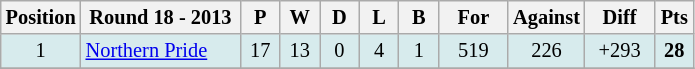<table class="wikitable" style="text-align:center; font-size:85%;">
<tr>
<th width=40 abbr="Position">Position</th>
<th width=100>Round 18 - 2013</th>
<th width=20 abbr="Played">P</th>
<th width=20 abbr="Won">W</th>
<th width=20 abbr="Drawn">D</th>
<th width=20 abbr="Lost">L</th>
<th width=20 abbr="Bye">B</th>
<th width=40 abbr="Points for">For</th>
<th width=40 abbr="Points against">Against</th>
<th width=40 abbr="Points difference">Diff</th>
<th width=20 abbr="Points">Pts</th>
</tr>
<tr style="background: #d7ebed;">
<td>1</td>
<td style="text-align:left;"> <a href='#'>Northern Pride</a></td>
<td>17</td>
<td>13</td>
<td>0</td>
<td>4</td>
<td>1</td>
<td>519</td>
<td>226</td>
<td>+293</td>
<td><strong>28</strong></td>
</tr>
<tr>
</tr>
</table>
